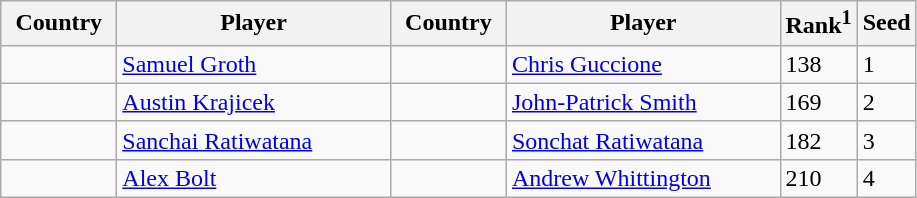<table class="sortable wikitable">
<tr>
<th width="70">Country</th>
<th width="175">Player</th>
<th width="70">Country</th>
<th width="175">Player</th>
<th>Rank<sup>1</sup></th>
<th>Seed</th>
</tr>
<tr>
<td></td>
<td><a href='#'>Samuel Groth</a></td>
<td></td>
<td><a href='#'>Chris Guccione</a></td>
<td>138</td>
<td>1</td>
</tr>
<tr>
<td></td>
<td><a href='#'>Austin Krajicek</a></td>
<td></td>
<td><a href='#'>John-Patrick Smith</a></td>
<td>169</td>
<td>2</td>
</tr>
<tr>
<td></td>
<td><a href='#'>Sanchai Ratiwatana</a></td>
<td></td>
<td><a href='#'>Sonchat Ratiwatana</a></td>
<td>182</td>
<td>3</td>
</tr>
<tr>
<td></td>
<td><a href='#'>Alex Bolt</a></td>
<td></td>
<td><a href='#'>Andrew Whittington</a></td>
<td>210</td>
<td>4</td>
</tr>
</table>
